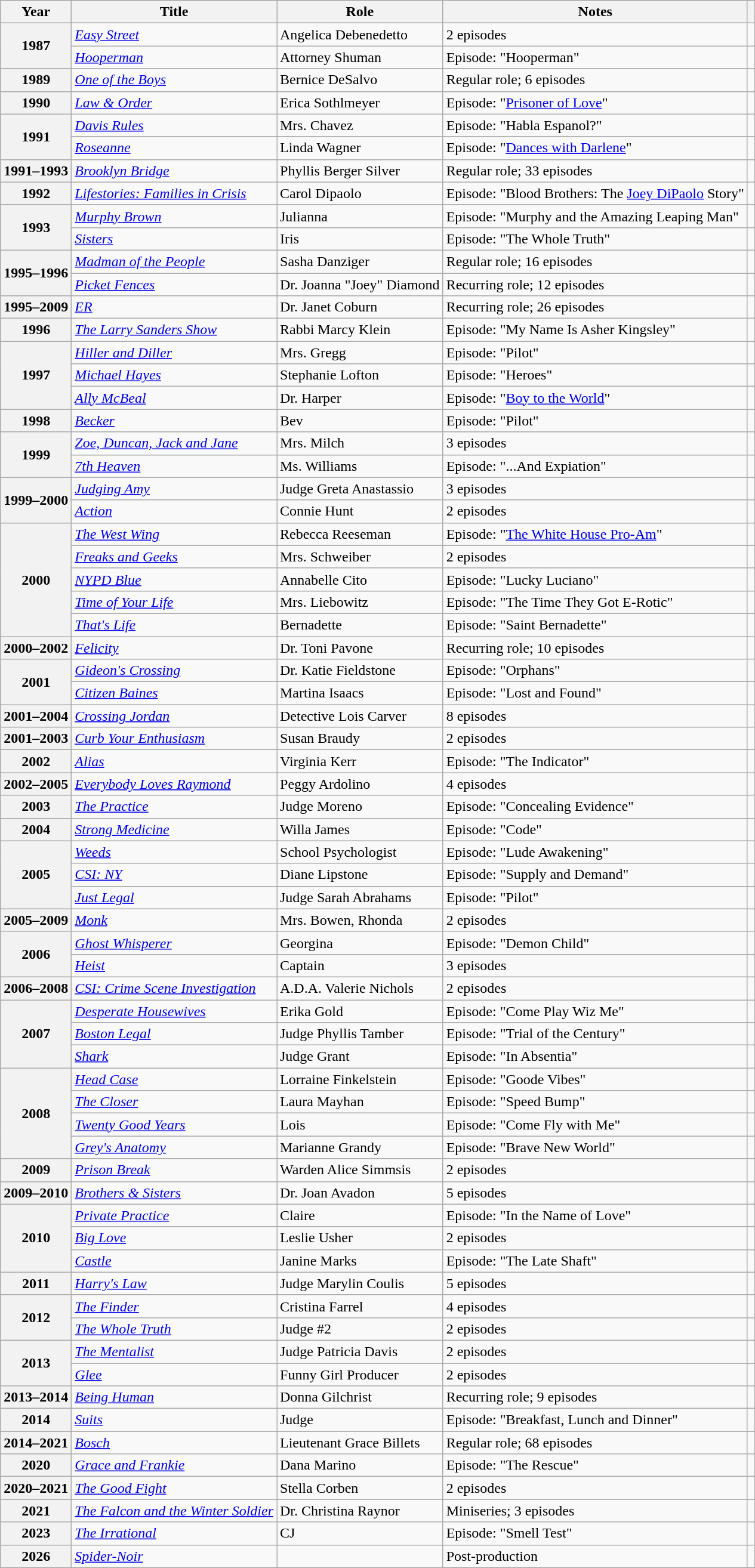<table class="wikitable plainrowheaders sortable mw-collapsible">
<tr>
<th scope="col">Year</th>
<th scope="col">Title</th>
<th scope="col">Role</th>
<th scope="col" class="unsortable">Notes</th>
<th scope="col" class="unsortable"></th>
</tr>
<tr>
<th scope="row" rowspan=2>1987</th>
<td><em><a href='#'>Easy Street</a></em></td>
<td>Angelica Debenedetto</td>
<td>2 episodes</td>
<td></td>
</tr>
<tr>
<td><em><a href='#'>Hooperman</a></em></td>
<td>Attorney Shuman</td>
<td>Episode: "Hooperman"</td>
<td></td>
</tr>
<tr>
<th scope="row">1989</th>
<td><em><a href='#'>One of the Boys</a></em></td>
<td>Bernice DeSalvo</td>
<td>Regular role; 6 episodes</td>
<td></td>
</tr>
<tr>
<th scope="row">1990</th>
<td><em><a href='#'>Law & Order</a></em></td>
<td>Erica Sothlmeyer</td>
<td>Episode: "<a href='#'>Prisoner of Love</a>"</td>
<td></td>
</tr>
<tr>
<th scope="row" rowspan=2>1991</th>
<td><em><a href='#'>Davis Rules</a></em></td>
<td>Mrs. Chavez</td>
<td>Episode: "Habla Espanol?"</td>
<td></td>
</tr>
<tr>
<td><em><a href='#'>Roseanne</a></em></td>
<td>Linda Wagner</td>
<td>Episode: "<a href='#'>Dances with Darlene</a>"</td>
<td></td>
</tr>
<tr>
<th scope="row">1991–1993</th>
<td><em><a href='#'>Brooklyn Bridge</a></em></td>
<td>Phyllis Berger Silver</td>
<td>Regular role; 33 episodes</td>
<td></td>
</tr>
<tr>
<th scope="row">1992</th>
<td><em><a href='#'>Lifestories: Families in Crisis</a></em></td>
<td>Carol Dipaolo</td>
<td>Episode: "Blood Brothers: The <a href='#'>Joey DiPaolo</a> Story"</td>
<td></td>
</tr>
<tr>
<th scope="row" rowspan=2>1993</th>
<td><em><a href='#'>Murphy Brown</a></em></td>
<td>Julianna</td>
<td>Episode: "Murphy and the Amazing Leaping Man"</td>
<td></td>
</tr>
<tr>
<td><em><a href='#'>Sisters</a></em></td>
<td>Iris</td>
<td>Episode: "The Whole Truth"</td>
<td></td>
</tr>
<tr>
<th scope="row" rowspan=2>1995–1996</th>
<td><em><a href='#'>Madman of the People</a></em></td>
<td>Sasha Danziger</td>
<td>Regular role; 16 episodes</td>
<td></td>
</tr>
<tr>
<td><em><a href='#'>Picket Fences</a></em></td>
<td>Dr. Joanna "Joey" Diamond</td>
<td>Recurring role; 12 episodes</td>
<td></td>
</tr>
<tr>
<th scope="row">1995–2009</th>
<td><em><a href='#'>ER</a></em></td>
<td>Dr. Janet Coburn</td>
<td>Recurring role; 26 episodes</td>
<td></td>
</tr>
<tr>
<th scope="row">1996</th>
<td><em><a href='#'>The Larry Sanders Show</a></em></td>
<td>Rabbi Marcy Klein</td>
<td>Episode: "My Name Is Asher Kingsley"</td>
<td></td>
</tr>
<tr>
<th scope="row" rowspan=3>1997</th>
<td><em><a href='#'>Hiller and Diller</a></em></td>
<td>Mrs. Gregg</td>
<td>Episode: "Pilot"</td>
<td></td>
</tr>
<tr>
<td><em><a href='#'>Michael Hayes</a></em></td>
<td>Stephanie Lofton</td>
<td>Episode: "Heroes"</td>
<td></td>
</tr>
<tr>
<td><em><a href='#'>Ally McBeal</a></em></td>
<td>Dr. Harper</td>
<td>Episode: "<a href='#'>Boy to the World</a>"</td>
<td></td>
</tr>
<tr>
<th scope="row">1998</th>
<td><em><a href='#'>Becker</a></em></td>
<td>Bev</td>
<td>Episode: "Pilot"</td>
<td></td>
</tr>
<tr>
<th scope="row" rowspan=2>1999</th>
<td><em><a href='#'>Zoe, Duncan, Jack and Jane</a></em></td>
<td>Mrs. Milch</td>
<td>3 episodes</td>
<td></td>
</tr>
<tr>
<td><em><a href='#'>7th Heaven</a></em></td>
<td>Ms. Williams</td>
<td>Episode: "...And Expiation"</td>
<td></td>
</tr>
<tr>
<th scope="row" rowspan=2>1999–2000</th>
<td><em><a href='#'>Judging Amy</a></em></td>
<td>Judge Greta Anastassio</td>
<td>3 episodes</td>
<td></td>
</tr>
<tr>
<td><em><a href='#'>Action</a></em></td>
<td>Connie Hunt</td>
<td>2 episodes</td>
<td></td>
</tr>
<tr>
<th scope="row" rowspan=5>2000</th>
<td><em><a href='#'>The West Wing</a></em></td>
<td>Rebecca Reeseman</td>
<td>Episode: "<a href='#'>The White House Pro-Am</a>"</td>
<td></td>
</tr>
<tr>
<td><em><a href='#'>Freaks and Geeks</a></em></td>
<td>Mrs. Schweiber</td>
<td>2 episodes</td>
<td></td>
</tr>
<tr>
<td><em><a href='#'>NYPD Blue</a></em></td>
<td>Annabelle Cito</td>
<td>Episode: "Lucky Luciano"</td>
<td></td>
</tr>
<tr>
<td><em><a href='#'>Time of Your Life</a></em></td>
<td>Mrs. Liebowitz</td>
<td>Episode: "The Time They Got E-Rotic"</td>
<td></td>
</tr>
<tr>
<td><em><a href='#'>That's Life</a></em></td>
<td>Bernadette</td>
<td>Episode: "Saint Bernadette"</td>
<td></td>
</tr>
<tr>
<th scope="row">2000–2002</th>
<td><em><a href='#'>Felicity</a></em></td>
<td>Dr. Toni Pavone</td>
<td>Recurring role; 10 episodes</td>
<td></td>
</tr>
<tr>
<th scope="row" rowspan=2>2001</th>
<td><em><a href='#'>Gideon's Crossing</a></em></td>
<td>Dr. Katie Fieldstone</td>
<td>Episode: "Orphans"</td>
<td></td>
</tr>
<tr>
<td><em><a href='#'>Citizen Baines</a></em></td>
<td>Martina Isaacs</td>
<td>Episode: "Lost and Found"</td>
<td></td>
</tr>
<tr>
<th scope="row">2001–2004</th>
<td><em><a href='#'>Crossing Jordan</a></em></td>
<td>Detective Lois Carver</td>
<td>8 episodes</td>
<td></td>
</tr>
<tr>
<th scope="row">2001–2003</th>
<td><em><a href='#'>Curb Your Enthusiasm</a></em></td>
<td>Susan Braudy</td>
<td>2 episodes</td>
<td></td>
</tr>
<tr>
<th scope="row">2002</th>
<td><em><a href='#'>Alias</a></em></td>
<td>Virginia Kerr</td>
<td>Episode: "The Indicator"</td>
<td></td>
</tr>
<tr>
<th scope="row">2002–2005</th>
<td><em><a href='#'>Everybody Loves Raymond</a></em></td>
<td>Peggy Ardolino</td>
<td>4 episodes</td>
<td></td>
</tr>
<tr>
<th scope="row">2003</th>
<td><em><a href='#'>The Practice</a></em></td>
<td>Judge Moreno</td>
<td>Episode: "Concealing Evidence"</td>
<td></td>
</tr>
<tr>
<th scope="row">2004</th>
<td><em><a href='#'>Strong Medicine</a></em></td>
<td>Willa James</td>
<td>Episode: "Code"</td>
<td></td>
</tr>
<tr>
<th scope="row" rowspan=3>2005</th>
<td><em><a href='#'>Weeds</a></em></td>
<td>School Psychologist</td>
<td>Episode: "Lude Awakening"</td>
<td></td>
</tr>
<tr>
<td><em><a href='#'>CSI: NY</a></em></td>
<td>Diane Lipstone</td>
<td>Episode: "Supply and Demand"</td>
<td></td>
</tr>
<tr>
<td><em><a href='#'>Just Legal</a></em></td>
<td>Judge Sarah Abrahams</td>
<td>Episode: "Pilot"</td>
<td></td>
</tr>
<tr>
<th scope="row">2005–2009</th>
<td><em><a href='#'>Monk</a></em></td>
<td>Mrs. Bowen, Rhonda</td>
<td>2 episodes</td>
<td></td>
</tr>
<tr>
<th scope="row" rowspan=2>2006</th>
<td><em><a href='#'>Ghost Whisperer</a></em></td>
<td>Georgina</td>
<td>Episode: "Demon Child"</td>
<td></td>
</tr>
<tr>
<td><em><a href='#'>Heist</a></em></td>
<td>Captain</td>
<td>3 episodes</td>
<td></td>
</tr>
<tr>
<th scope="row">2006–2008</th>
<td><em><a href='#'>CSI: Crime Scene Investigation</a></em></td>
<td>A.D.A. Valerie Nichols</td>
<td>2 episodes</td>
<td></td>
</tr>
<tr>
<th scope="row" rowspan=3>2007</th>
<td><em><a href='#'>Desperate Housewives</a></em></td>
<td>Erika Gold</td>
<td>Episode: "Come Play Wiz Me"</td>
<td></td>
</tr>
<tr>
<td><em><a href='#'>Boston Legal</a></em></td>
<td>Judge Phyllis Tamber</td>
<td>Episode: "Trial of the Century"</td>
<td></td>
</tr>
<tr>
<td><em><a href='#'>Shark</a></em></td>
<td>Judge Grant</td>
<td>Episode: "In Absentia"</td>
<td></td>
</tr>
<tr>
<th scope="row" rowspan=4>2008</th>
<td><em><a href='#'>Head Case</a></em></td>
<td>Lorraine Finkelstein</td>
<td>Episode: "Goode Vibes"</td>
<td></td>
</tr>
<tr>
<td><em><a href='#'>The Closer</a></em></td>
<td>Laura Mayhan</td>
<td>Episode: "Speed Bump"</td>
<td></td>
</tr>
<tr>
<td><em><a href='#'>Twenty Good Years</a></em></td>
<td>Lois</td>
<td>Episode: "Come Fly with Me"</td>
<td></td>
</tr>
<tr>
<td><em><a href='#'>Grey's Anatomy</a></em></td>
<td>Marianne Grandy</td>
<td>Episode: "Brave New World"</td>
<td></td>
</tr>
<tr>
<th scope="row">2009</th>
<td><em><a href='#'>Prison Break</a></em></td>
<td>Warden Alice Simmsis</td>
<td>2 episodes</td>
<td></td>
</tr>
<tr>
<th scope="row">2009–2010</th>
<td><em><a href='#'>Brothers & Sisters</a></em></td>
<td>Dr. Joan Avadon</td>
<td>5 episodes</td>
<td></td>
</tr>
<tr>
<th scope="row" rowspan=3>2010</th>
<td><em><a href='#'>Private Practice</a></em></td>
<td>Claire</td>
<td>Episode: "In the Name of Love"</td>
<td></td>
</tr>
<tr>
<td><em><a href='#'>Big Love</a></em></td>
<td>Leslie Usher</td>
<td>2 episodes</td>
<td></td>
</tr>
<tr>
<td><em><a href='#'>Castle</a></em></td>
<td>Janine Marks</td>
<td>Episode: "The Late Shaft"</td>
<td></td>
</tr>
<tr>
<th scope="row">2011</th>
<td><em><a href='#'>Harry's Law</a></em></td>
<td>Judge Marylin Coulis</td>
<td>5 episodes</td>
<td></td>
</tr>
<tr>
<th scope="row" rowspan=2>2012</th>
<td><em><a href='#'>The Finder</a></em></td>
<td>Cristina Farrel</td>
<td>4 episodes</td>
<td></td>
</tr>
<tr>
<td><em><a href='#'>The Whole Truth</a></em></td>
<td>Judge #2</td>
<td>2 episodes</td>
<td></td>
</tr>
<tr>
<th scope="row" rowspan=2>2013</th>
<td><em><a href='#'>The Mentalist</a></em></td>
<td>Judge Patricia Davis</td>
<td>2 episodes</td>
<td></td>
</tr>
<tr>
<td><em><a href='#'>Glee</a></em></td>
<td>Funny Girl Producer</td>
<td>2 episodes</td>
<td></td>
</tr>
<tr>
<th scope="row">2013–2014</th>
<td><a href='#'><em>Being Human</em></a></td>
<td>Donna Gilchrist</td>
<td>Recurring role; 9 episodes</td>
<td></td>
</tr>
<tr>
<th scope="row">2014</th>
<td><em><a href='#'>Suits</a></em></td>
<td>Judge</td>
<td>Episode: "Breakfast, Lunch and Dinner"</td>
<td></td>
</tr>
<tr>
<th scope="row">2014–2021</th>
<td><em><a href='#'>Bosch</a></em></td>
<td>Lieutenant Grace Billets</td>
<td>Regular role; 68 episodes</td>
<td></td>
</tr>
<tr>
<th scope="row">2020</th>
<td><em><a href='#'>Grace and Frankie</a></em></td>
<td>Dana Marino</td>
<td>Episode: "The Rescue"</td>
<td></td>
</tr>
<tr>
<th scope="row">2020–2021</th>
<td><em><a href='#'>The Good Fight</a></em></td>
<td>Stella Corben</td>
<td>2 episodes</td>
<td></td>
</tr>
<tr>
<th scope="row">2021</th>
<td><em><a href='#'>The Falcon and the Winter Soldier</a></em></td>
<td>Dr. Christina Raynor</td>
<td>Miniseries; 3 episodes</td>
<td></td>
</tr>
<tr>
<th scope="row">2023</th>
<td><em><a href='#'>The Irrational</a></em></td>
<td>CJ</td>
<td>Episode: "Smell Test"</td>
<td></td>
</tr>
<tr>
<th scope="row">2026</th>
<td><em><a href='#'>Spider-Noir</a></em></td>
<td></td>
<td>Post-production</td>
<td></td>
</tr>
</table>
